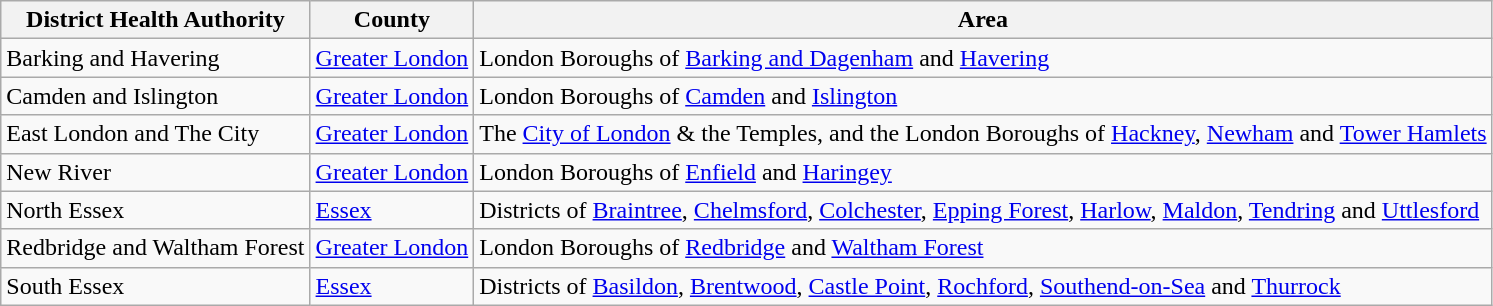<table class="wikitable">
<tr>
<th>District Health Authority</th>
<th>County</th>
<th>Area</th>
</tr>
<tr>
<td>Barking and Havering</td>
<td><a href='#'>Greater London</a></td>
<td>London Boroughs of <a href='#'>Barking and Dagenham</a> and <a href='#'>Havering</a></td>
</tr>
<tr>
<td>Camden and Islington</td>
<td><a href='#'>Greater London</a></td>
<td>London Boroughs of <a href='#'>Camden</a> and <a href='#'>Islington</a></td>
</tr>
<tr>
<td>East London and The City</td>
<td><a href='#'>Greater London</a></td>
<td>The <a href='#'>City of London</a> & the Temples, and the London Boroughs of <a href='#'>Hackney</a>, <a href='#'>Newham</a> and <a href='#'>Tower Hamlets</a></td>
</tr>
<tr>
<td>New River</td>
<td><a href='#'>Greater London</a></td>
<td>London Boroughs of <a href='#'>Enfield</a> and <a href='#'>Haringey</a></td>
</tr>
<tr>
<td>North Essex</td>
<td><a href='#'>Essex</a></td>
<td>Districts of <a href='#'>Braintree</a>, <a href='#'>Chelmsford</a>, <a href='#'>Colchester</a>, <a href='#'>Epping Forest</a>, <a href='#'>Harlow</a>, <a href='#'>Maldon</a>, <a href='#'>Tendring</a> and <a href='#'>Uttlesford</a></td>
</tr>
<tr>
<td>Redbridge and Waltham Forest</td>
<td><a href='#'>Greater London</a></td>
<td>London Boroughs of <a href='#'>Redbridge</a> and <a href='#'>Waltham Forest</a></td>
</tr>
<tr>
<td>South Essex</td>
<td><a href='#'>Essex</a></td>
<td>Districts of <a href='#'>Basildon</a>, <a href='#'>Brentwood</a>, <a href='#'>Castle Point</a>, <a href='#'>Rochford</a>, <a href='#'>Southend-on-Sea</a> and <a href='#'>Thurrock</a></td>
</tr>
</table>
